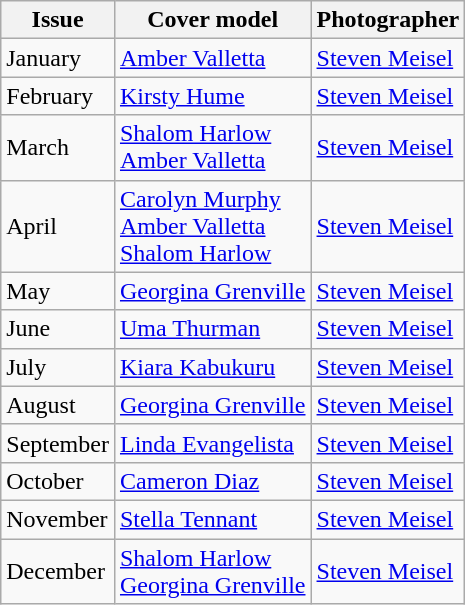<table class="sortable wikitable">
<tr>
<th>Issue</th>
<th>Cover model</th>
<th>Photographer</th>
</tr>
<tr>
<td>January</td>
<td><a href='#'>Amber Valletta</a></td>
<td><a href='#'>Steven Meisel</a></td>
</tr>
<tr>
<td>February</td>
<td><a href='#'>Kirsty Hume</a></td>
<td><a href='#'>Steven Meisel</a></td>
</tr>
<tr>
<td>March</td>
<td><a href='#'>Shalom Harlow</a><br><a href='#'>Amber Valletta</a></td>
<td><a href='#'>Steven Meisel</a></td>
</tr>
<tr>
<td>April</td>
<td><a href='#'>Carolyn Murphy</a><br><a href='#'>Amber Valletta</a><br><a href='#'>Shalom Harlow</a></td>
<td><a href='#'>Steven Meisel</a></td>
</tr>
<tr>
<td>May</td>
<td><a href='#'>Georgina Grenville</a></td>
<td><a href='#'>Steven Meisel</a></td>
</tr>
<tr>
<td>June</td>
<td><a href='#'>Uma Thurman</a></td>
<td><a href='#'>Steven Meisel</a></td>
</tr>
<tr>
<td>July</td>
<td><a href='#'>Kiara Kabukuru</a></td>
<td><a href='#'>Steven Meisel</a></td>
</tr>
<tr>
<td>August</td>
<td><a href='#'>Georgina Grenville</a></td>
<td><a href='#'>Steven Meisel</a></td>
</tr>
<tr>
<td>September</td>
<td><a href='#'>Linda Evangelista</a></td>
<td><a href='#'>Steven Meisel</a></td>
</tr>
<tr>
<td>October</td>
<td><a href='#'>Cameron Diaz</a></td>
<td><a href='#'>Steven Meisel</a></td>
</tr>
<tr>
<td>November</td>
<td><a href='#'>Stella Tennant</a></td>
<td><a href='#'>Steven Meisel</a></td>
</tr>
<tr>
<td>December</td>
<td><a href='#'>Shalom Harlow</a><br><a href='#'>Georgina Grenville</a></td>
<td><a href='#'>Steven Meisel</a></td>
</tr>
</table>
